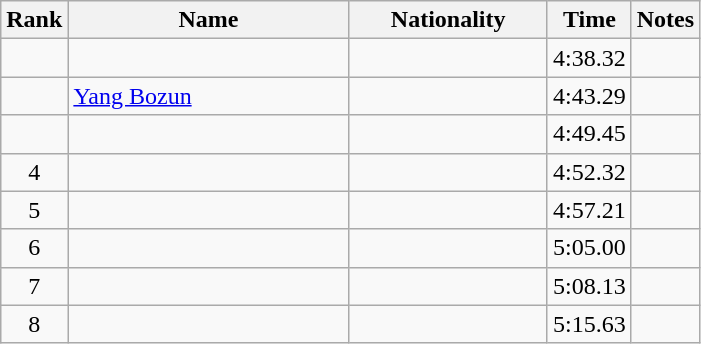<table class="wikitable sortable" style="text-align:center">
<tr>
<th>Rank</th>
<th style="width:180px">Name</th>
<th style="width:125px">Nationality</th>
<th>Time</th>
<th>Notes</th>
</tr>
<tr>
<td></td>
<td style="text-align:left;"></td>
<td style="text-align:left;"></td>
<td>4:38.32</td>
<td></td>
</tr>
<tr>
<td></td>
<td style="text-align:left;"><a href='#'>Yang Bozun</a></td>
<td style="text-align:left;"></td>
<td>4:43.29</td>
<td></td>
</tr>
<tr>
<td></td>
<td style="text-align:left;"></td>
<td style="text-align:left;"></td>
<td>4:49.45</td>
<td></td>
</tr>
<tr>
<td>4</td>
<td style="text-align:left;"></td>
<td style="text-align:left;"></td>
<td>4:52.32</td>
<td></td>
</tr>
<tr>
<td>5</td>
<td style="text-align:left;"></td>
<td style="text-align:left;"></td>
<td>4:57.21</td>
<td></td>
</tr>
<tr>
<td>6</td>
<td style="text-align:left;"></td>
<td style="text-align:left;"></td>
<td>5:05.00</td>
<td></td>
</tr>
<tr>
<td>7</td>
<td style="text-align:left;"></td>
<td style="text-align:left;"></td>
<td>5:08.13</td>
<td></td>
</tr>
<tr>
<td>8</td>
<td style="text-align:left;"></td>
<td style="text-align:left;"></td>
<td>5:15.63</td>
<td></td>
</tr>
</table>
